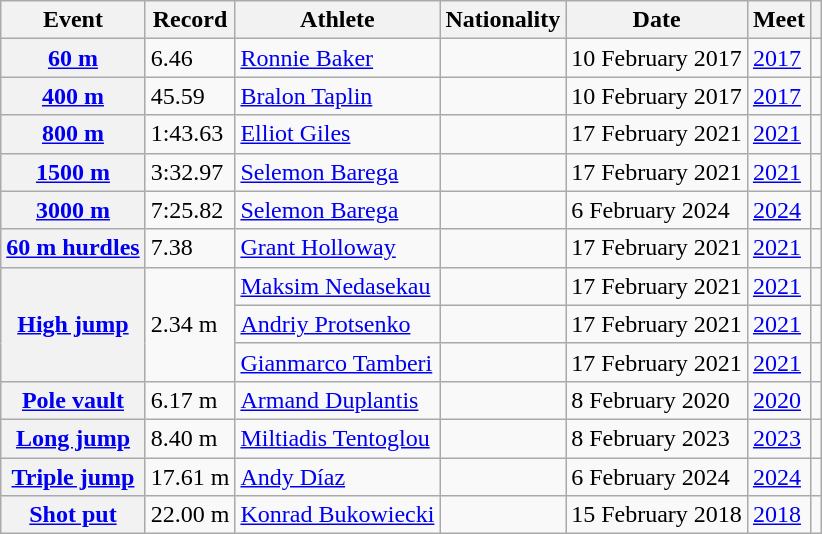<table class="wikitable plainrowheaders sticky-header">
<tr>
<th scope="col">Event</th>
<th scope="col">Record</th>
<th scope="col">Athlete</th>
<th scope="col">Nationality</th>
<th scope="col">Date</th>
<th scope="col">Meet</th>
<th scope="col"></th>
</tr>
<tr>
<th scope="row"><a href='#'>60 m</a></th>
<td>6.46</td>
<td><a href='#'>Ronnie Baker</a></td>
<td></td>
<td>10 February 2017</td>
<td><a href='#'>2017</a></td>
<td></td>
</tr>
<tr>
<th scope="row"><a href='#'>400 m</a></th>
<td>45.59</td>
<td><a href='#'>Bralon Taplin</a></td>
<td></td>
<td>10 February 2017</td>
<td><a href='#'>2017</a></td>
<td></td>
</tr>
<tr>
<th scope="row"><a href='#'>800 m</a></th>
<td>1:43.63</td>
<td><a href='#'>Elliot Giles</a></td>
<td></td>
<td>17 February 2021</td>
<td><a href='#'>2021</a></td>
<td></td>
</tr>
<tr>
<th scope="row"><a href='#'>1500 m</a></th>
<td>3:32.97</td>
<td><a href='#'>Selemon Barega</a></td>
<td></td>
<td>17 February 2021</td>
<td><a href='#'>2021</a></td>
<td></td>
</tr>
<tr>
<th scope="row"><a href='#'>3000 m</a></th>
<td>7:25.82</td>
<td><a href='#'>Selemon Barega</a></td>
<td></td>
<td>6 February 2024</td>
<td><a href='#'>2024</a></td>
<td></td>
</tr>
<tr>
<th scope="row"><a href='#'>60 m hurdles</a></th>
<td>7.38</td>
<td><a href='#'>Grant Holloway</a></td>
<td></td>
<td>17 February 2021</td>
<td><a href='#'>2021</a></td>
<td></td>
</tr>
<tr>
<th scope="rowgroup" rowspan="3"><a href='#'>High jump</a></th>
<td rowspan="3">2.34 m</td>
<td><a href='#'>Maksim Nedasekau</a></td>
<td></td>
<td>17 February 2021</td>
<td><a href='#'>2021</a></td>
<td></td>
</tr>
<tr>
<td><a href='#'>Andriy Protsenko</a></td>
<td></td>
<td>17 February 2021</td>
<td><a href='#'>2021</a></td>
<td></td>
</tr>
<tr>
<td><a href='#'>Gianmarco Tamberi</a></td>
<td></td>
<td>17 February 2021</td>
<td><a href='#'>2021</a></td>
<td></td>
</tr>
<tr>
<th scope="row"><a href='#'>Pole vault</a></th>
<td>6.17 m</td>
<td><a href='#'>Armand Duplantis</a></td>
<td></td>
<td>8 February 2020</td>
<td><a href='#'>2020</a></td>
<td></td>
</tr>
<tr>
<th scope="row"><a href='#'>Long jump</a></th>
<td>8.40 m</td>
<td><a href='#'>Miltiadis Tentoglou</a></td>
<td></td>
<td>8 February 2023</td>
<td><a href='#'>2023</a></td>
<td></td>
</tr>
<tr>
<th scope="row"><a href='#'>Triple jump</a></th>
<td>17.61 m</td>
<td><a href='#'>Andy Díaz</a></td>
<td></td>
<td>6 February 2024</td>
<td><a href='#'>2024</a></td>
<td></td>
</tr>
<tr>
<th scope="row"><a href='#'>Shot put</a></th>
<td>22.00 m</td>
<td><a href='#'>Konrad Bukowiecki</a></td>
<td></td>
<td>15 February 2018</td>
<td><a href='#'>2018</a></td>
<td></td>
</tr>
</table>
